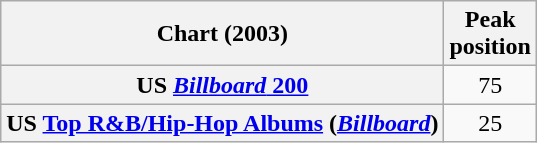<table class="wikitable sortable plainrowheaders" style="text-align:center">
<tr>
<th scope="col">Chart (2003)</th>
<th scope="col">Peak<br> position</th>
</tr>
<tr>
<th scope="row">US <a href='#'><em>Billboard</em> 200</a></th>
<td>75</td>
</tr>
<tr>
<th scope="row">US <a href='#'>Top R&B/Hip-Hop Albums</a> (<em><a href='#'>Billboard</a></em>)</th>
<td>25</td>
</tr>
</table>
